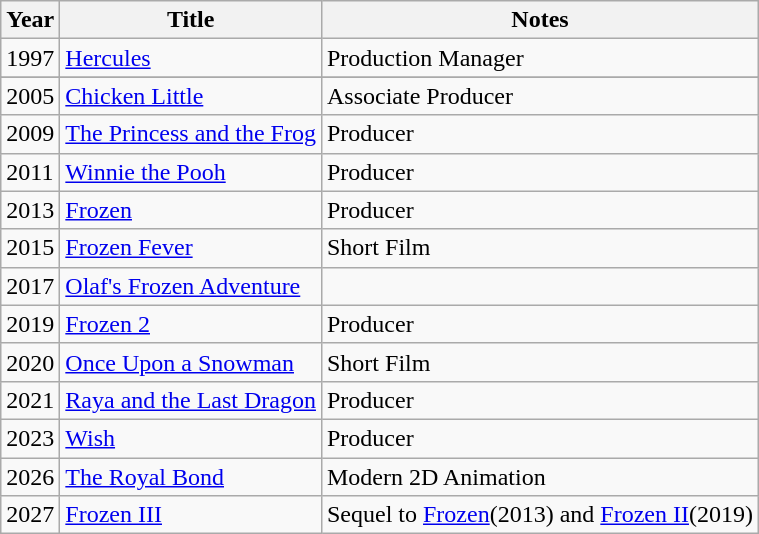<table class="wikitable">
<tr>
<th scope="col">Year</th>
<th scope="col">Title</th>
<th scope="col">Notes</th>
</tr>
<tr>
<td>1997</td>
<td><a href='#'>Hercules</a></td>
<td>Production Manager</td>
</tr>
<tr>
</tr>
<tr>
<td>2005</td>
<td><a href='#'>Chicken Little</a></td>
<td>Associate Producer</td>
</tr>
<tr>
<td>2009</td>
<td><a href='#'>The Princess and the Frog</a></td>
<td>Producer</td>
</tr>
<tr>
<td>2011</td>
<td><a href='#'>Winnie the Pooh</a></td>
<td>Producer</td>
</tr>
<tr>
<td>2013</td>
<td><a href='#'>Frozen</a></td>
<td>Producer</td>
</tr>
<tr>
<td>2015</td>
<td><a href='#'>Frozen Fever</a></td>
<td>Short Film</td>
</tr>
<tr>
<td>2017</td>
<td><a href='#'>Olaf's Frozen Adventure</a></td>
<td></td>
</tr>
<tr>
<td>2019</td>
<td><a href='#'>Frozen 2</a></td>
<td>Producer</td>
</tr>
<tr>
<td>2020</td>
<td><a href='#'>Once Upon a Snowman</a></td>
<td>Short Film</td>
</tr>
<tr>
<td>2021</td>
<td><a href='#'>Raya and the Last Dragon</a></td>
<td>Producer</td>
</tr>
<tr>
<td>2023</td>
<td><a href='#'>Wish</a></td>
<td>Producer</td>
</tr>
<tr>
<td>2026</td>
<td><a href='#'>The Royal Bond</a></td>
<td>Modern 2D Animation</td>
</tr>
<tr>
<td>2027</td>
<td><a href='#'>Frozen III</a></td>
<td>Sequel to <a href='#'>Frozen</a>(2013) and <a href='#'>Frozen II</a>(2019)</td>
</tr>
</table>
